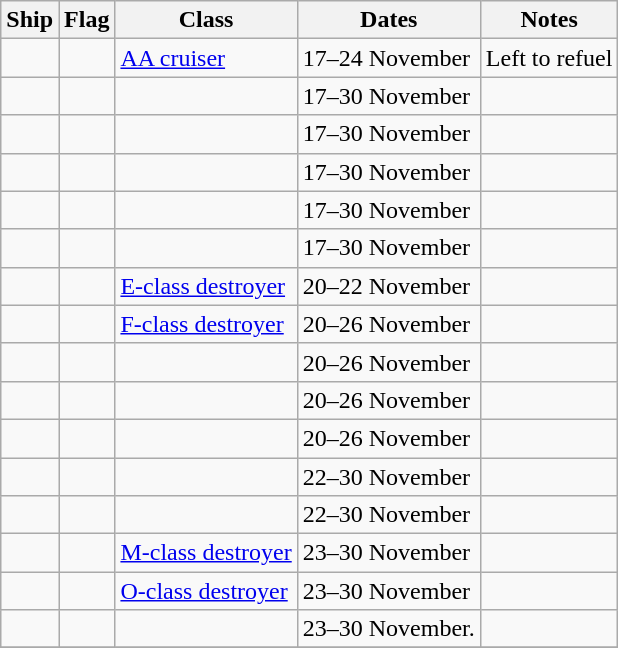<table class="wikitable sortable">
<tr>
<th>Ship</th>
<th>Flag</th>
<th>Class</th>
<th>Dates</th>
<th>Notes</th>
</tr>
<tr>
<td></td>
<td></td>
<td><a href='#'>AA cruiser</a></td>
<td>17–24 November</td>
<td>Left to refuel</td>
</tr>
<tr>
<td></td>
<td></td>
<td></td>
<td>17–30 November</td>
<td></td>
</tr>
<tr>
<td></td>
<td></td>
<td></td>
<td>17–30 November</td>
<td></td>
</tr>
<tr>
<td></td>
<td></td>
<td></td>
<td>17–30 November</td>
<td></td>
</tr>
<tr>
<td></td>
<td></td>
<td></td>
<td>17–30 November</td>
<td></td>
</tr>
<tr>
<td></td>
<td></td>
<td></td>
<td>17–30 November</td>
<td></td>
</tr>
<tr>
<td></td>
<td></td>
<td><a href='#'>E-class destroyer</a></td>
<td>20–22 November</td>
<td></td>
</tr>
<tr>
<td></td>
<td></td>
<td><a href='#'>F-class destroyer</a></td>
<td>20–26 November</td>
<td></td>
</tr>
<tr>
<td></td>
<td></td>
<td></td>
<td>20–26 November</td>
<td></td>
</tr>
<tr>
<td></td>
<td></td>
<td></td>
<td>20–26 November</td>
<td></td>
</tr>
<tr>
<td></td>
<td></td>
<td></td>
<td>20–26 November</td>
<td></td>
</tr>
<tr>
<td></td>
<td></td>
<td></td>
<td>22–30 November</td>
<td></td>
</tr>
<tr>
<td></td>
<td></td>
<td></td>
<td>22–30 November</td>
<td></td>
</tr>
<tr>
<td></td>
<td></td>
<td><a href='#'>M-class destroyer</a></td>
<td>23–30 November</td>
<td></td>
</tr>
<tr>
<td></td>
<td></td>
<td><a href='#'>O-class destroyer</a></td>
<td>23–30 November</td>
<td></td>
</tr>
<tr>
<td></td>
<td></td>
<td></td>
<td>23–30 November.</td>
<td></td>
</tr>
<tr>
</tr>
</table>
